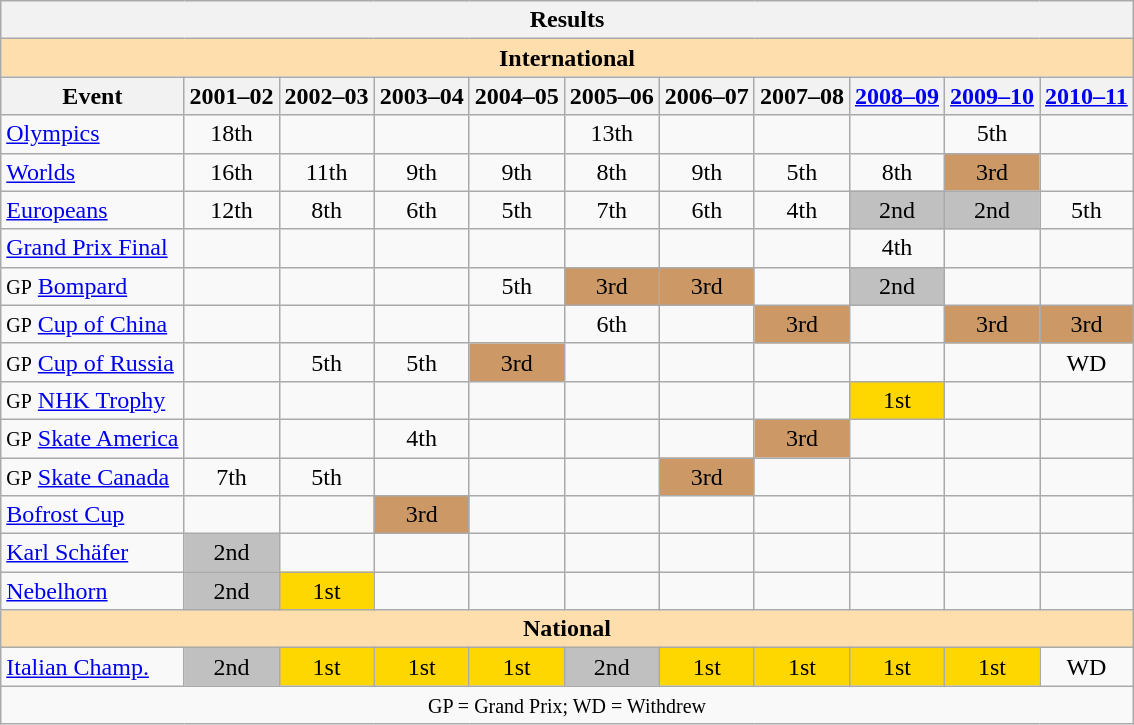<table class="wikitable" style="text-align:center">
<tr>
<th colspan=11 align=center><strong>Results</strong></th>
</tr>
<tr>
<th style="background-color: #ffdead; " colspan=11 align=center><strong>International</strong></th>
</tr>
<tr>
<th>Event</th>
<th>2001–02</th>
<th>2002–03</th>
<th>2003–04</th>
<th>2004–05</th>
<th>2005–06</th>
<th>2006–07</th>
<th>2007–08</th>
<th><a href='#'>2008–09</a></th>
<th><a href='#'>2009–10</a></th>
<th><a href='#'>2010–11</a></th>
</tr>
<tr>
<td align=left><a href='#'>Olympics</a></td>
<td>18th</td>
<td></td>
<td></td>
<td></td>
<td>13th</td>
<td></td>
<td></td>
<td></td>
<td>5th</td>
<td></td>
</tr>
<tr>
<td align=left><a href='#'>Worlds</a></td>
<td>16th</td>
<td>11th</td>
<td>9th</td>
<td>9th</td>
<td>8th</td>
<td>9th</td>
<td>5th</td>
<td>8th</td>
<td bgcolor=cc9966>3rd</td>
<td></td>
</tr>
<tr>
<td align=left><a href='#'>Europeans</a></td>
<td>12th</td>
<td>8th</td>
<td>6th</td>
<td>5th</td>
<td>7th</td>
<td>6th</td>
<td>4th</td>
<td bgcolor=silver>2nd</td>
<td bgcolor=silver>2nd</td>
<td>5th</td>
</tr>
<tr>
<td align=left><a href='#'>Grand Prix Final</a></td>
<td></td>
<td></td>
<td></td>
<td></td>
<td></td>
<td></td>
<td></td>
<td>4th</td>
<td></td>
<td></td>
</tr>
<tr>
<td align=left><small>GP</small> <a href='#'>Bompard</a></td>
<td></td>
<td></td>
<td></td>
<td>5th</td>
<td bgcolor=cc9966>3rd</td>
<td bgcolor=cc9966>3rd</td>
<td></td>
<td bgcolor=silver>2nd</td>
<td></td>
<td></td>
</tr>
<tr>
<td align=left><small>GP</small> <a href='#'>Cup of China</a></td>
<td></td>
<td></td>
<td></td>
<td></td>
<td>6th</td>
<td></td>
<td bgcolor=cc9966>3rd</td>
<td></td>
<td bgcolor=cc9966>3rd</td>
<td bgcolor=cc9966>3rd</td>
</tr>
<tr>
<td align=left><small>GP</small> <a href='#'>Cup of Russia</a></td>
<td></td>
<td>5th</td>
<td>5th</td>
<td bgcolor=cc9966>3rd</td>
<td></td>
<td></td>
<td></td>
<td></td>
<td></td>
<td>WD</td>
</tr>
<tr>
<td align=left><small>GP</small> <a href='#'>NHK Trophy</a></td>
<td></td>
<td></td>
<td></td>
<td></td>
<td></td>
<td></td>
<td></td>
<td bgcolor=gold>1st</td>
<td></td>
<td></td>
</tr>
<tr>
<td align=left><small>GP</small> <a href='#'>Skate America</a></td>
<td></td>
<td></td>
<td>4th</td>
<td></td>
<td></td>
<td></td>
<td bgcolor=cc9966>3rd</td>
<td></td>
<td></td>
<td></td>
</tr>
<tr>
<td align=left><small>GP</small> <a href='#'>Skate Canada</a></td>
<td>7th</td>
<td>5th</td>
<td></td>
<td></td>
<td></td>
<td bgcolor=cc9966>3rd</td>
<td></td>
<td></td>
<td></td>
<td></td>
</tr>
<tr>
<td align=left><a href='#'>Bofrost Cup</a></td>
<td></td>
<td></td>
<td bgcolor=cc9966>3rd</td>
<td></td>
<td></td>
<td></td>
<td></td>
<td></td>
<td></td>
<td></td>
</tr>
<tr>
<td align=left><a href='#'>Karl Schäfer</a></td>
<td bgcolor=silver>2nd</td>
<td></td>
<td></td>
<td></td>
<td></td>
<td></td>
<td></td>
<td></td>
<td></td>
<td></td>
</tr>
<tr>
<td align=left><a href='#'>Nebelhorn</a></td>
<td bgcolor=silver>2nd</td>
<td bgcolor=gold>1st</td>
<td></td>
<td></td>
<td></td>
<td></td>
<td></td>
<td></td>
<td></td>
<td></td>
</tr>
<tr>
<th style="background-color: #ffdead; " colspan=11 align=center><strong>National</strong></th>
</tr>
<tr>
<td align=left><a href='#'>Italian Champ.</a></td>
<td bgcolor=silver>2nd</td>
<td bgcolor=gold>1st</td>
<td bgcolor=gold>1st</td>
<td bgcolor=gold>1st</td>
<td bgcolor=silver>2nd</td>
<td bgcolor=gold>1st</td>
<td bgcolor=gold>1st</td>
<td bgcolor=gold>1st</td>
<td bgcolor=gold>1st</td>
<td>WD</td>
</tr>
<tr>
<td colspan=11 align=center><small> GP = Grand Prix; WD = Withdrew </small></td>
</tr>
</table>
